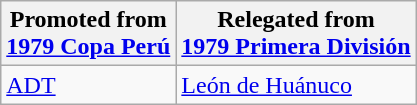<table class="wikitable">
<tr>
<th>Promoted from<br><a href='#'>1979 Copa Perú</a></th>
<th>Relegated from<br><a href='#'>1979 Primera División</a></th>
</tr>
<tr>
<td> <a href='#'>ADT</a> </td>
<td> <a href='#'>León de Huánuco</a> </td>
</tr>
</table>
